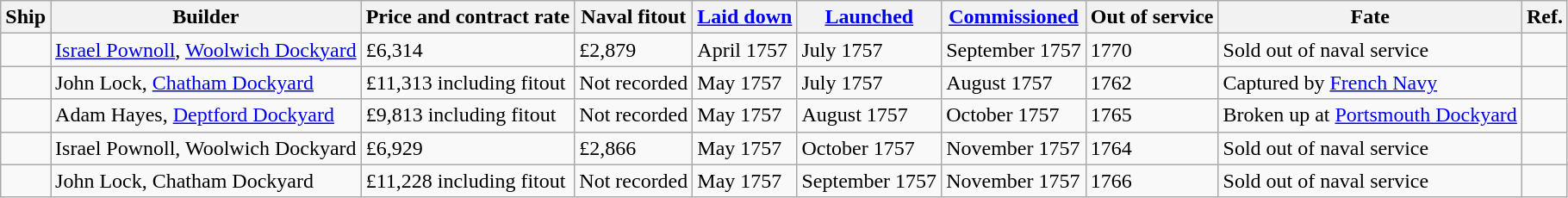<table class="wikitable sortable" border="1";">
<tr>
<th align = center>Ship</th>
<th align = center>Builder</th>
<th align = center>Price and contract rate</th>
<th align = center>Naval fitout</th>
<th align = center><a href='#'>Laid down</a></th>
<th align = center><a href='#'>Launched</a></th>
<th align = center><a href='#'>Commissioned</a></th>
<th align = center>Out of service</th>
<th align = center class=unsortable>Fate</th>
<th align = center>Ref.</th>
</tr>
<tr>
<td></td>
<td><a href='#'>Israel Pownoll</a>, <a href='#'>Woolwich Dockyard</a></td>
<td>£6,314</td>
<td>£2,879</td>
<td>April 1757</td>
<td>July 1757</td>
<td>September 1757</td>
<td>1770</td>
<td>Sold out of naval service</td>
<td></td>
</tr>
<tr>
<td></td>
<td>John Lock, <a href='#'>Chatham Dockyard</a></td>
<td>£11,313 including fitout</td>
<td>Not recorded</td>
<td>May 1757</td>
<td>July 1757</td>
<td>August 1757</td>
<td>1762</td>
<td>Captured by <a href='#'>French Navy</a></td>
<td></td>
</tr>
<tr>
<td></td>
<td>Adam Hayes, <a href='#'>Deptford Dockyard</a></td>
<td>£9,813 including fitout</td>
<td>Not recorded</td>
<td>May 1757</td>
<td>August 1757</td>
<td>October 1757</td>
<td>1765</td>
<td>Broken up at <a href='#'>Portsmouth Dockyard</a></td>
<td></td>
</tr>
<tr>
<td></td>
<td>Israel Pownoll, Woolwich Dockyard</td>
<td>£6,929</td>
<td>£2,866</td>
<td>May 1757</td>
<td>October 1757</td>
<td>November 1757</td>
<td>1764</td>
<td>Sold out of naval service</td>
<td></td>
</tr>
<tr>
<td></td>
<td>John Lock, Chatham Dockyard</td>
<td>£11,228 including fitout</td>
<td>Not recorded</td>
<td>May 1757</td>
<td>September 1757</td>
<td>November 1757</td>
<td>1766</td>
<td>Sold out of naval service</td>
<td></td>
</tr>
</table>
